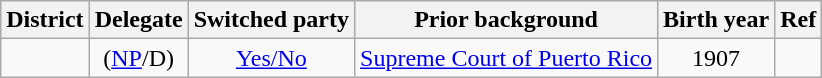<table class="sortable wikitable" style="text-align:center">
<tr>
<th>District</th>
<th>Delegate</th>
<th>Switched party</th>
<th>Prior background</th>
<th>Birth year</th>
<th class=unsortable>Ref</th>
</tr>
<tr>
<td></td>
<td> (<a href='#'>NP</a>/D)</td>
<td><a href='#'>Yes/No</a></td>
<td><a href='#'>Supreme Court of Puerto Rico</a></td>
<td>1907</td>
<td></td>
</tr>
</table>
